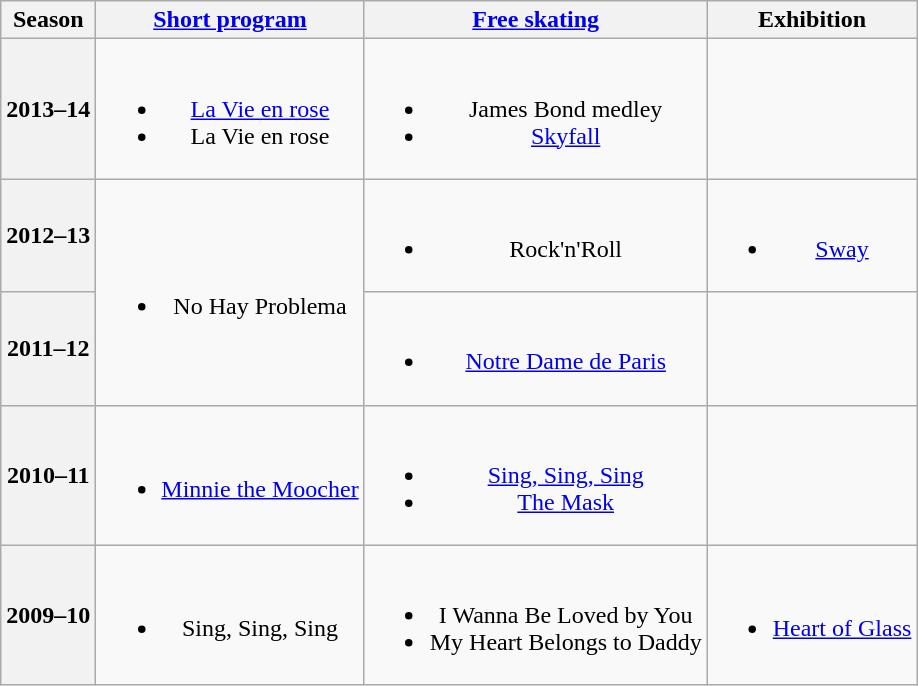<table class="wikitable" style="text-align:center">
<tr>
<th>Season</th>
<th><a href='#'>Short program</a></th>
<th><a href='#'>Free skating</a></th>
<th>Exhibition</th>
</tr>
<tr>
<th>2013–14 <br> </th>
<td><br><ul><li><a href='#'>La Vie en rose</a> <br></li><li>La Vie en rose <br></li></ul></td>
<td><br><ul><li>James Bond medley</li><li><a href='#'>Skyfall</a> <br></li></ul></td>
<td></td>
</tr>
<tr>
<th>2012–13 <br> </th>
<td rowspan=2><br><ul><li>No Hay Problema <br></li></ul></td>
<td><br><ul><li>Rock'n'Roll</li></ul></td>
<td><br><ul><li><a href='#'>Sway</a> <br></li></ul></td>
</tr>
<tr>
<th>2011–12 <br> </th>
<td><br><ul><li><a href='#'>Notre Dame de Paris</a> <br></li></ul></td>
<td></td>
</tr>
<tr>
<th>2010–11 <br> </th>
<td><br><ul><li><a href='#'>Minnie the Moocher</a> <br></li></ul></td>
<td><br><ul><li><a href='#'>Sing, Sing, Sing</a> <br></li><li><a href='#'>The Mask</a> <br></li></ul></td>
<td></td>
</tr>
<tr>
<th>2009–10 <br> </th>
<td><br><ul><li>Sing, Sing, Sing <br></li></ul></td>
<td><br><ul><li>I Wanna Be Loved by You <br></li><li>My Heart Belongs to Daddy <br></li></ul></td>
<td><br><ul><li><a href='#'>Heart of Glass</a> <br></li></ul></td>
</tr>
</table>
